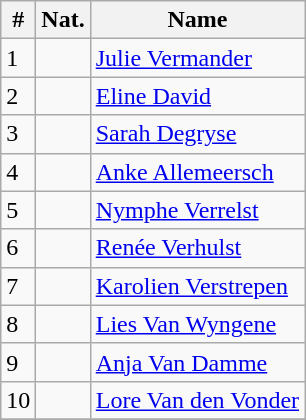<table class="wikitable">
<tr>
<th>#</th>
<th>Nat.</th>
<th>Name</th>
</tr>
<tr>
<td>1</td>
<td></td>
<td><a href='#'>Julie Vermander</a></td>
</tr>
<tr>
<td>2</td>
<td></td>
<td><a href='#'>Eline David</a></td>
</tr>
<tr>
<td>3</td>
<td></td>
<td><a href='#'>Sarah Degryse</a></td>
</tr>
<tr>
<td>4</td>
<td></td>
<td><a href='#'>Anke Allemeersch</a></td>
</tr>
<tr>
<td>5</td>
<td></td>
<td><a href='#'>Nymphe Verrelst</a></td>
</tr>
<tr>
<td>6</td>
<td></td>
<td><a href='#'>Renée Verhulst</a></td>
</tr>
<tr>
<td>7</td>
<td></td>
<td><a href='#'>Karolien Verstrepen</a></td>
</tr>
<tr>
<td>8</td>
<td></td>
<td><a href='#'>Lies Van Wyngene</a></td>
</tr>
<tr>
<td>9</td>
<td></td>
<td><a href='#'>Anja Van Damme</a></td>
</tr>
<tr>
<td>10</td>
<td></td>
<td><a href='#'>Lore Van den Vonder</a></td>
</tr>
<tr>
</tr>
</table>
